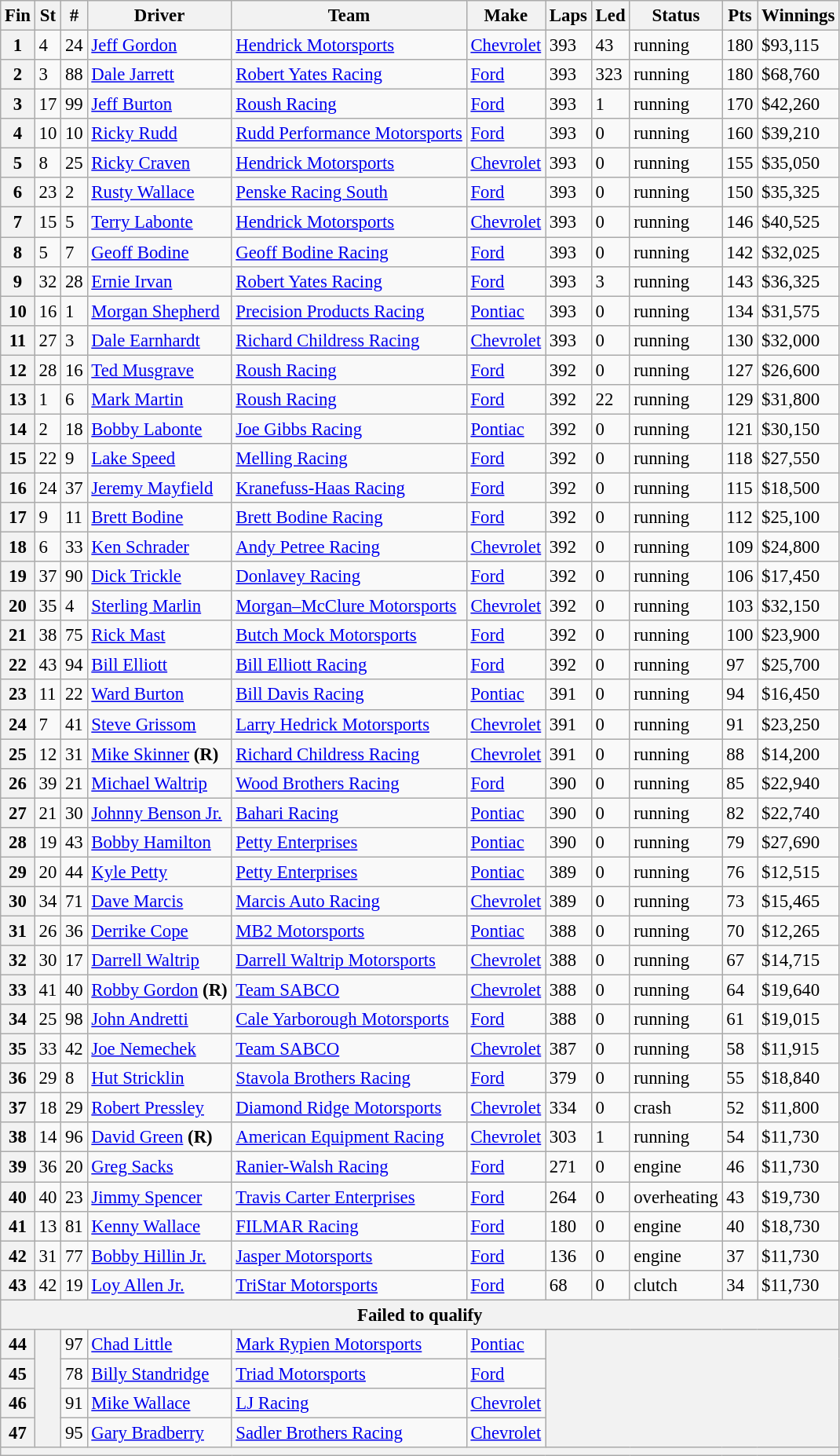<table class="wikitable" style="font-size:95%">
<tr>
<th>Fin</th>
<th>St</th>
<th>#</th>
<th>Driver</th>
<th>Team</th>
<th>Make</th>
<th>Laps</th>
<th>Led</th>
<th>Status</th>
<th>Pts</th>
<th>Winnings</th>
</tr>
<tr>
<th>1</th>
<td>4</td>
<td>24</td>
<td><a href='#'>Jeff Gordon</a></td>
<td><a href='#'>Hendrick Motorsports</a></td>
<td><a href='#'>Chevrolet</a></td>
<td>393</td>
<td>43</td>
<td>running</td>
<td>180</td>
<td>$93,115</td>
</tr>
<tr>
<th>2</th>
<td>3</td>
<td>88</td>
<td><a href='#'>Dale Jarrett</a></td>
<td><a href='#'>Robert Yates Racing</a></td>
<td><a href='#'>Ford</a></td>
<td>393</td>
<td>323</td>
<td>running</td>
<td>180</td>
<td>$68,760</td>
</tr>
<tr>
<th>3</th>
<td>17</td>
<td>99</td>
<td><a href='#'>Jeff Burton</a></td>
<td><a href='#'>Roush Racing</a></td>
<td><a href='#'>Ford</a></td>
<td>393</td>
<td>1</td>
<td>running</td>
<td>170</td>
<td>$42,260</td>
</tr>
<tr>
<th>4</th>
<td>10</td>
<td>10</td>
<td><a href='#'>Ricky Rudd</a></td>
<td><a href='#'>Rudd Performance Motorsports</a></td>
<td><a href='#'>Ford</a></td>
<td>393</td>
<td>0</td>
<td>running</td>
<td>160</td>
<td>$39,210</td>
</tr>
<tr>
<th>5</th>
<td>8</td>
<td>25</td>
<td><a href='#'>Ricky Craven</a></td>
<td><a href='#'>Hendrick Motorsports</a></td>
<td><a href='#'>Chevrolet</a></td>
<td>393</td>
<td>0</td>
<td>running</td>
<td>155</td>
<td>$35,050</td>
</tr>
<tr>
<th>6</th>
<td>23</td>
<td>2</td>
<td><a href='#'>Rusty Wallace</a></td>
<td><a href='#'>Penske Racing South</a></td>
<td><a href='#'>Ford</a></td>
<td>393</td>
<td>0</td>
<td>running</td>
<td>150</td>
<td>$35,325</td>
</tr>
<tr>
<th>7</th>
<td>15</td>
<td>5</td>
<td><a href='#'>Terry Labonte</a></td>
<td><a href='#'>Hendrick Motorsports</a></td>
<td><a href='#'>Chevrolet</a></td>
<td>393</td>
<td>0</td>
<td>running</td>
<td>146</td>
<td>$40,525</td>
</tr>
<tr>
<th>8</th>
<td>5</td>
<td>7</td>
<td><a href='#'>Geoff Bodine</a></td>
<td><a href='#'>Geoff Bodine Racing</a></td>
<td><a href='#'>Ford</a></td>
<td>393</td>
<td>0</td>
<td>running</td>
<td>142</td>
<td>$32,025</td>
</tr>
<tr>
<th>9</th>
<td>32</td>
<td>28</td>
<td><a href='#'>Ernie Irvan</a></td>
<td><a href='#'>Robert Yates Racing</a></td>
<td><a href='#'>Ford</a></td>
<td>393</td>
<td>3</td>
<td>running</td>
<td>143</td>
<td>$36,325</td>
</tr>
<tr>
<th>10</th>
<td>16</td>
<td>1</td>
<td><a href='#'>Morgan Shepherd</a></td>
<td><a href='#'>Precision Products Racing</a></td>
<td><a href='#'>Pontiac</a></td>
<td>393</td>
<td>0</td>
<td>running</td>
<td>134</td>
<td>$31,575</td>
</tr>
<tr>
<th>11</th>
<td>27</td>
<td>3</td>
<td><a href='#'>Dale Earnhardt</a></td>
<td><a href='#'>Richard Childress Racing</a></td>
<td><a href='#'>Chevrolet</a></td>
<td>393</td>
<td>0</td>
<td>running</td>
<td>130</td>
<td>$32,000</td>
</tr>
<tr>
<th>12</th>
<td>28</td>
<td>16</td>
<td><a href='#'>Ted Musgrave</a></td>
<td><a href='#'>Roush Racing</a></td>
<td><a href='#'>Ford</a></td>
<td>392</td>
<td>0</td>
<td>running</td>
<td>127</td>
<td>$26,600</td>
</tr>
<tr>
<th>13</th>
<td>1</td>
<td>6</td>
<td><a href='#'>Mark Martin</a></td>
<td><a href='#'>Roush Racing</a></td>
<td><a href='#'>Ford</a></td>
<td>392</td>
<td>22</td>
<td>running</td>
<td>129</td>
<td>$31,800</td>
</tr>
<tr>
<th>14</th>
<td>2</td>
<td>18</td>
<td><a href='#'>Bobby Labonte</a></td>
<td><a href='#'>Joe Gibbs Racing</a></td>
<td><a href='#'>Pontiac</a></td>
<td>392</td>
<td>0</td>
<td>running</td>
<td>121</td>
<td>$30,150</td>
</tr>
<tr>
<th>15</th>
<td>22</td>
<td>9</td>
<td><a href='#'>Lake Speed</a></td>
<td><a href='#'>Melling Racing</a></td>
<td><a href='#'>Ford</a></td>
<td>392</td>
<td>0</td>
<td>running</td>
<td>118</td>
<td>$27,550</td>
</tr>
<tr>
<th>16</th>
<td>24</td>
<td>37</td>
<td><a href='#'>Jeremy Mayfield</a></td>
<td><a href='#'>Kranefuss-Haas Racing</a></td>
<td><a href='#'>Ford</a></td>
<td>392</td>
<td>0</td>
<td>running</td>
<td>115</td>
<td>$18,500</td>
</tr>
<tr>
<th>17</th>
<td>9</td>
<td>11</td>
<td><a href='#'>Brett Bodine</a></td>
<td><a href='#'>Brett Bodine Racing</a></td>
<td><a href='#'>Ford</a></td>
<td>392</td>
<td>0</td>
<td>running</td>
<td>112</td>
<td>$25,100</td>
</tr>
<tr>
<th>18</th>
<td>6</td>
<td>33</td>
<td><a href='#'>Ken Schrader</a></td>
<td><a href='#'>Andy Petree Racing</a></td>
<td><a href='#'>Chevrolet</a></td>
<td>392</td>
<td>0</td>
<td>running</td>
<td>109</td>
<td>$24,800</td>
</tr>
<tr>
<th>19</th>
<td>37</td>
<td>90</td>
<td><a href='#'>Dick Trickle</a></td>
<td><a href='#'>Donlavey Racing</a></td>
<td><a href='#'>Ford</a></td>
<td>392</td>
<td>0</td>
<td>running</td>
<td>106</td>
<td>$17,450</td>
</tr>
<tr>
<th>20</th>
<td>35</td>
<td>4</td>
<td><a href='#'>Sterling Marlin</a></td>
<td><a href='#'>Morgan–McClure Motorsports</a></td>
<td><a href='#'>Chevrolet</a></td>
<td>392</td>
<td>0</td>
<td>running</td>
<td>103</td>
<td>$32,150</td>
</tr>
<tr>
<th>21</th>
<td>38</td>
<td>75</td>
<td><a href='#'>Rick Mast</a></td>
<td><a href='#'>Butch Mock Motorsports</a></td>
<td><a href='#'>Ford</a></td>
<td>392</td>
<td>0</td>
<td>running</td>
<td>100</td>
<td>$23,900</td>
</tr>
<tr>
<th>22</th>
<td>43</td>
<td>94</td>
<td><a href='#'>Bill Elliott</a></td>
<td><a href='#'>Bill Elliott Racing</a></td>
<td><a href='#'>Ford</a></td>
<td>392</td>
<td>0</td>
<td>running</td>
<td>97</td>
<td>$25,700</td>
</tr>
<tr>
<th>23</th>
<td>11</td>
<td>22</td>
<td><a href='#'>Ward Burton</a></td>
<td><a href='#'>Bill Davis Racing</a></td>
<td><a href='#'>Pontiac</a></td>
<td>391</td>
<td>0</td>
<td>running</td>
<td>94</td>
<td>$16,450</td>
</tr>
<tr>
<th>24</th>
<td>7</td>
<td>41</td>
<td><a href='#'>Steve Grissom</a></td>
<td><a href='#'>Larry Hedrick Motorsports</a></td>
<td><a href='#'>Chevrolet</a></td>
<td>391</td>
<td>0</td>
<td>running</td>
<td>91</td>
<td>$23,250</td>
</tr>
<tr>
<th>25</th>
<td>12</td>
<td>31</td>
<td><a href='#'>Mike Skinner</a> <strong>(R)</strong></td>
<td><a href='#'>Richard Childress Racing</a></td>
<td><a href='#'>Chevrolet</a></td>
<td>391</td>
<td>0</td>
<td>running</td>
<td>88</td>
<td>$14,200</td>
</tr>
<tr>
<th>26</th>
<td>39</td>
<td>21</td>
<td><a href='#'>Michael Waltrip</a></td>
<td><a href='#'>Wood Brothers Racing</a></td>
<td><a href='#'>Ford</a></td>
<td>390</td>
<td>0</td>
<td>running</td>
<td>85</td>
<td>$22,940</td>
</tr>
<tr>
<th>27</th>
<td>21</td>
<td>30</td>
<td><a href='#'>Johnny Benson Jr.</a></td>
<td><a href='#'>Bahari Racing</a></td>
<td><a href='#'>Pontiac</a></td>
<td>390</td>
<td>0</td>
<td>running</td>
<td>82</td>
<td>$22,740</td>
</tr>
<tr>
<th>28</th>
<td>19</td>
<td>43</td>
<td><a href='#'>Bobby Hamilton</a></td>
<td><a href='#'>Petty Enterprises</a></td>
<td><a href='#'>Pontiac</a></td>
<td>390</td>
<td>0</td>
<td>running</td>
<td>79</td>
<td>$27,690</td>
</tr>
<tr>
<th>29</th>
<td>20</td>
<td>44</td>
<td><a href='#'>Kyle Petty</a></td>
<td><a href='#'>Petty Enterprises</a></td>
<td><a href='#'>Pontiac</a></td>
<td>389</td>
<td>0</td>
<td>running</td>
<td>76</td>
<td>$12,515</td>
</tr>
<tr>
<th>30</th>
<td>34</td>
<td>71</td>
<td><a href='#'>Dave Marcis</a></td>
<td><a href='#'>Marcis Auto Racing</a></td>
<td><a href='#'>Chevrolet</a></td>
<td>389</td>
<td>0</td>
<td>running</td>
<td>73</td>
<td>$15,465</td>
</tr>
<tr>
<th>31</th>
<td>26</td>
<td>36</td>
<td><a href='#'>Derrike Cope</a></td>
<td><a href='#'>MB2 Motorsports</a></td>
<td><a href='#'>Pontiac</a></td>
<td>388</td>
<td>0</td>
<td>running</td>
<td>70</td>
<td>$12,265</td>
</tr>
<tr>
<th>32</th>
<td>30</td>
<td>17</td>
<td><a href='#'>Darrell Waltrip</a></td>
<td><a href='#'>Darrell Waltrip Motorsports</a></td>
<td><a href='#'>Chevrolet</a></td>
<td>388</td>
<td>0</td>
<td>running</td>
<td>67</td>
<td>$14,715</td>
</tr>
<tr>
<th>33</th>
<td>41</td>
<td>40</td>
<td><a href='#'>Robby Gordon</a> <strong>(R)</strong></td>
<td><a href='#'>Team SABCO</a></td>
<td><a href='#'>Chevrolet</a></td>
<td>388</td>
<td>0</td>
<td>running</td>
<td>64</td>
<td>$19,640</td>
</tr>
<tr>
<th>34</th>
<td>25</td>
<td>98</td>
<td><a href='#'>John Andretti</a></td>
<td><a href='#'>Cale Yarborough Motorsports</a></td>
<td><a href='#'>Ford</a></td>
<td>388</td>
<td>0</td>
<td>running</td>
<td>61</td>
<td>$19,015</td>
</tr>
<tr>
<th>35</th>
<td>33</td>
<td>42</td>
<td><a href='#'>Joe Nemechek</a></td>
<td><a href='#'>Team SABCO</a></td>
<td><a href='#'>Chevrolet</a></td>
<td>387</td>
<td>0</td>
<td>running</td>
<td>58</td>
<td>$11,915</td>
</tr>
<tr>
<th>36</th>
<td>29</td>
<td>8</td>
<td><a href='#'>Hut Stricklin</a></td>
<td><a href='#'>Stavola Brothers Racing</a></td>
<td><a href='#'>Ford</a></td>
<td>379</td>
<td>0</td>
<td>running</td>
<td>55</td>
<td>$18,840</td>
</tr>
<tr>
<th>37</th>
<td>18</td>
<td>29</td>
<td><a href='#'>Robert Pressley</a></td>
<td><a href='#'>Diamond Ridge Motorsports</a></td>
<td><a href='#'>Chevrolet</a></td>
<td>334</td>
<td>0</td>
<td>crash</td>
<td>52</td>
<td>$11,800</td>
</tr>
<tr>
<th>38</th>
<td>14</td>
<td>96</td>
<td><a href='#'>David Green</a> <strong>(R)</strong></td>
<td><a href='#'>American Equipment Racing</a></td>
<td><a href='#'>Chevrolet</a></td>
<td>303</td>
<td>1</td>
<td>running</td>
<td>54</td>
<td>$11,730</td>
</tr>
<tr>
<th>39</th>
<td>36</td>
<td>20</td>
<td><a href='#'>Greg Sacks</a></td>
<td><a href='#'>Ranier-Walsh Racing</a></td>
<td><a href='#'>Ford</a></td>
<td>271</td>
<td>0</td>
<td>engine</td>
<td>46</td>
<td>$11,730</td>
</tr>
<tr>
<th>40</th>
<td>40</td>
<td>23</td>
<td><a href='#'>Jimmy Spencer</a></td>
<td><a href='#'>Travis Carter Enterprises</a></td>
<td><a href='#'>Ford</a></td>
<td>264</td>
<td>0</td>
<td>overheating</td>
<td>43</td>
<td>$19,730</td>
</tr>
<tr>
<th>41</th>
<td>13</td>
<td>81</td>
<td><a href='#'>Kenny Wallace</a></td>
<td><a href='#'>FILMAR Racing</a></td>
<td><a href='#'>Ford</a></td>
<td>180</td>
<td>0</td>
<td>engine</td>
<td>40</td>
<td>$18,730</td>
</tr>
<tr>
<th>42</th>
<td>31</td>
<td>77</td>
<td><a href='#'>Bobby Hillin Jr.</a></td>
<td><a href='#'>Jasper Motorsports</a></td>
<td><a href='#'>Ford</a></td>
<td>136</td>
<td>0</td>
<td>engine</td>
<td>37</td>
<td>$11,730</td>
</tr>
<tr>
<th>43</th>
<td>42</td>
<td>19</td>
<td><a href='#'>Loy Allen Jr.</a></td>
<td><a href='#'>TriStar Motorsports</a></td>
<td><a href='#'>Ford</a></td>
<td>68</td>
<td>0</td>
<td>clutch</td>
<td>34</td>
<td>$11,730</td>
</tr>
<tr>
<th colspan="11">Failed to qualify</th>
</tr>
<tr>
<th>44</th>
<th rowspan="4"></th>
<td>97</td>
<td><a href='#'>Chad Little</a></td>
<td><a href='#'>Mark Rypien Motorsports</a></td>
<td><a href='#'>Pontiac</a></td>
<th colspan="5" rowspan="4"></th>
</tr>
<tr>
<th>45</th>
<td>78</td>
<td><a href='#'>Billy Standridge</a></td>
<td><a href='#'>Triad Motorsports</a></td>
<td><a href='#'>Ford</a></td>
</tr>
<tr>
<th>46</th>
<td>91</td>
<td><a href='#'>Mike Wallace</a></td>
<td><a href='#'>LJ Racing</a></td>
<td><a href='#'>Chevrolet</a></td>
</tr>
<tr>
<th>47</th>
<td>95</td>
<td><a href='#'>Gary Bradberry</a></td>
<td><a href='#'>Sadler Brothers Racing</a></td>
<td><a href='#'>Chevrolet</a></td>
</tr>
<tr>
<th colspan="11"></th>
</tr>
</table>
